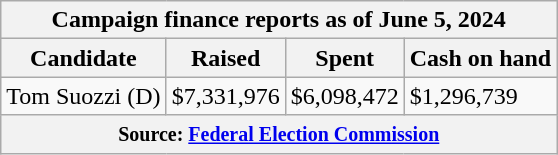<table class="wikitable sortable">
<tr>
<th colspan=4>Campaign finance reports as of June 5, 2024</th>
</tr>
<tr style="text-align:center;">
<th>Candidate</th>
<th>Raised</th>
<th>Spent</th>
<th>Cash on hand</th>
</tr>
<tr>
<td>Tom Suozzi (D)</td>
<td>$7,331,976</td>
<td>$6,098,472</td>
<td>$1,296,739</td>
</tr>
<tr>
<th colspan="4"><small>Source: <a href='#'>Federal Election Commission</a></small></th>
</tr>
</table>
